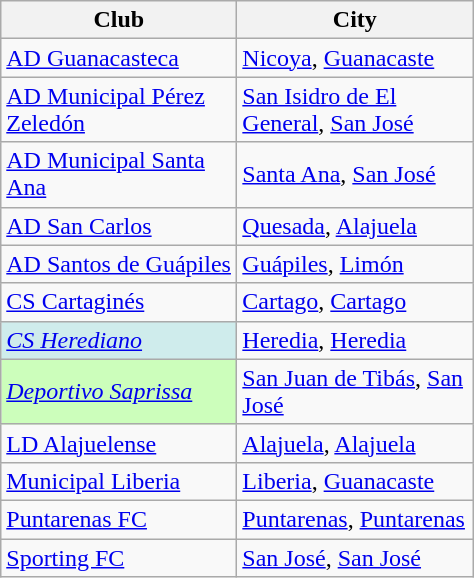<table class="wikitable">
<tr>
<th width="150px">Club</th>
<th width="150px">City</th>
</tr>
<tr>
<td><a href='#'>AD Guanacasteca</a></td>
<td><a href='#'>Nicoya</a>, <a href='#'>Guanacaste</a></td>
</tr>
<tr>
<td><a href='#'>AD Municipal Pérez Zeledón</a></td>
<td><a href='#'>San Isidro de El General</a>, <a href='#'>San José</a></td>
</tr>
<tr>
<td><a href='#'>AD Municipal Santa Ana</a></td>
<td><a href='#'>Santa Ana</a>, <a href='#'>San José</a></td>
</tr>
<tr>
<td><a href='#'>AD San Carlos</a></td>
<td><a href='#'>Quesada</a>, <a href='#'>Alajuela</a></td>
</tr>
<tr>
<td><a href='#'>AD Santos de Guápiles</a></td>
<td><a href='#'>Guápiles</a>, <a href='#'>Limón</a></td>
</tr>
<tr>
<td><a href='#'>CS Cartaginés</a></td>
<td><a href='#'>Cartago</a>, <a href='#'>Cartago</a></td>
</tr>
<tr>
<td style="background:#CFECEC"><em><a href='#'>CS Herediano</a></em></td>
<td><a href='#'>Heredia</a>, <a href='#'>Heredia</a></td>
</tr>
<tr>
<td style="background:#CCFEBB"><em><a href='#'>Deportivo Saprissa</a></em></td>
<td><a href='#'>San Juan de Tibás</a>, <a href='#'>San José</a></td>
</tr>
<tr>
<td><a href='#'>LD Alajuelense</a></td>
<td><a href='#'>Alajuela</a>, <a href='#'>Alajuela</a></td>
</tr>
<tr>
<td><a href='#'>Municipal Liberia</a></td>
<td><a href='#'>Liberia</a>, <a href='#'>Guanacaste</a></td>
</tr>
<tr>
<td><a href='#'>Puntarenas FC</a></td>
<td><a href='#'>Puntarenas</a>, <a href='#'>Puntarenas</a></td>
</tr>
<tr>
<td><a href='#'>Sporting FC</a></td>
<td><a href='#'>San José</a>, <a href='#'>San José</a></td>
</tr>
</table>
